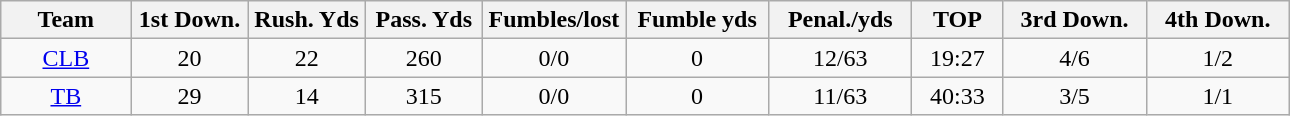<table class="wikitable sortable">
<tr>
<th bgcolor="#DDDDFF" width="10%">Team</th>
<th bgcolor="#DDDDFF" width="9%">1st Down.</th>
<th bgcolor="#DDDDFF" width="9%">Rush. Yds</th>
<th bgcolor="#DDDDFF" width="9%">Pass. Yds</th>
<th bgcolor="#DDDDFF" width="11%">Fumbles/lost</th>
<th bgcolor="#DDDDFF" width="11%">Fumble yds</th>
<th bgcolor="#DDDDFF" width="11%">Penal./yds</th>
<th bgcolor="#DDDDFF" width="7%">TOP</th>
<th bgcolor="#DDDDFF" width="11%">3rd Down.</th>
<th bgcolor="#DDDDFF" width="11%">4th Down.</th>
</tr>
<tr align="center">
<td><a href='#'>CLB</a></td>
<td>20</td>
<td>22</td>
<td>260</td>
<td>0/0</td>
<td>0</td>
<td>12/63</td>
<td>19:27</td>
<td>4/6</td>
<td>1/2</td>
</tr>
<tr align="center">
<td><a href='#'>TB</a></td>
<td>29</td>
<td>14</td>
<td>315</td>
<td>0/0</td>
<td>0</td>
<td>11/63</td>
<td>40:33</td>
<td>3/5</td>
<td>1/1</td>
</tr>
</table>
